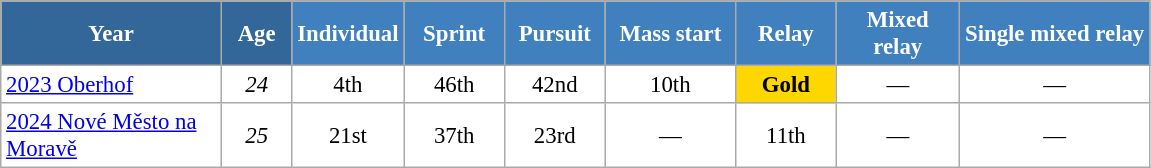<table class="wikitable" style="font-size:95%; text-align:center; border:grey solid 1px; border-collapse:collapse; background:#ffffff;">
<tr>
<th style="background-color:#369; color:white;    width:140px;">Year</th>
<th style="background-color:#369; color:white;    width:40px;">Age</th>
<th style="background-color:#4180be; color:white; width:60px;">Individual</th>
<th style="background-color:#4180be; color:white; width:60px;">Sprint</th>
<th style="background-color:#4180be; color:white; width:60px;">Pursuit</th>
<th style="background-color:#4180be; color:white; width:80px;">Mass start</th>
<th style="background-color:#4180be; color:white; width:60px;">Relay</th>
<th style="background-color:#4180be; color:white; width:75px;">Mixed relay</th>
<th style="background-color:#4180be; color:white; width:120px;">Single mixed relay</th>
</tr>
<tr>
<td align=left> <a href='#'>2023 Oberhof</a></td>
<td><em>24</em></td>
<td>4th</td>
<td>46th</td>
<td>42nd</td>
<td>10th</td>
<td style="background:gold;"><strong>Gold</strong></td>
<td>—</td>
<td>—</td>
</tr>
<tr>
<td align=left> <a href='#'>2024 Nové Město na Moravě</a></td>
<td><em>25</em></td>
<td>21st</td>
<td>37th</td>
<td>23rd</td>
<td>—</td>
<td>11th</td>
<td>—</td>
<td>—</td>
</tr>
</table>
